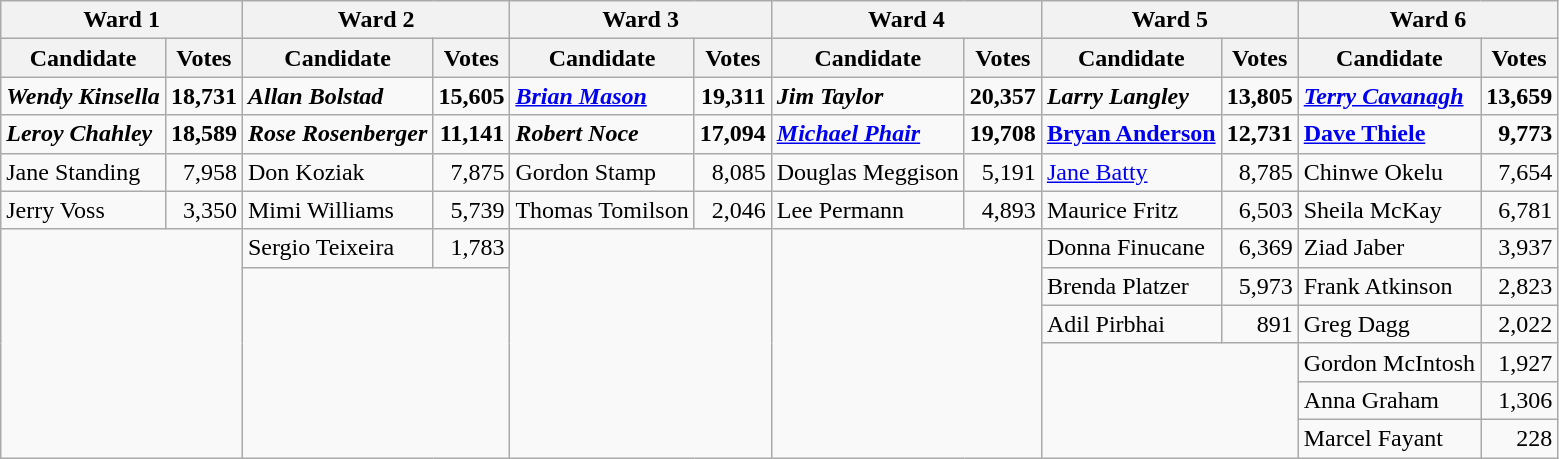<table class="wikitable">
<tr>
<th colspan="2"><strong>Ward 1</strong></th>
<th colspan="2"><strong>Ward 2</strong></th>
<th colspan="2"><strong>Ward 3</strong></th>
<th colspan="2"><strong>Ward 4</strong></th>
<th colspan="2"><strong>Ward 5</strong></th>
<th colspan="2"><strong>Ward 6</strong></th>
</tr>
<tr>
<th><strong>Candidate</strong></th>
<th><strong>Votes</strong></th>
<th><strong>Candidate</strong></th>
<th><strong>Votes</strong></th>
<th><strong>Candidate</strong></th>
<th><strong>Votes</strong></th>
<th><strong>Candidate</strong></th>
<th><strong>Votes</strong></th>
<th><strong>Candidate</strong></th>
<th><strong>Votes</strong></th>
<th><strong>Candidate</strong></th>
<th><strong>Votes</strong></th>
</tr>
<tr>
<td><strong><em>Wendy Kinsella</em></strong></td>
<td align="right"><strong>18,731</strong></td>
<td><strong><em>Allan Bolstad</em></strong></td>
<td align="right"><strong>15,605</strong></td>
<td><strong><em><a href='#'>Brian Mason</a></em></strong></td>
<td align="right"><strong>19,311</strong></td>
<td><strong><em>Jim Taylor</em></strong></td>
<td align="right"><strong>20,357</strong></td>
<td><strong><em>Larry Langley</em></strong></td>
<td align="right"><strong>13,805</strong></td>
<td><strong><em><a href='#'>Terry Cavanagh</a></em></strong></td>
<td align="right"><strong>13,659</strong></td>
</tr>
<tr>
<td><strong><em>Leroy Chahley</em></strong></td>
<td align="right"><strong>18,589</strong></td>
<td><strong><em>Rose Rosenberger</em></strong></td>
<td align="right"><strong>11,141</strong></td>
<td><strong><em>Robert Noce</em></strong></td>
<td align="right"><strong>17,094</strong></td>
<td><strong><em><a href='#'>Michael Phair</a></em></strong></td>
<td align="right"><strong>19,708</strong></td>
<td><strong><a href='#'>Bryan Anderson</a></strong></td>
<td align="right"><strong>12,731</strong></td>
<td><strong><a href='#'>Dave Thiele</a></strong></td>
<td align="right"><strong>9,773</strong></td>
</tr>
<tr>
<td>Jane Standing</td>
<td align="right">7,958</td>
<td>Don Koziak</td>
<td align="right">7,875</td>
<td>Gordon Stamp</td>
<td align="right">8,085</td>
<td>Douglas Meggison</td>
<td align="right">5,191</td>
<td><a href='#'>Jane Batty</a></td>
<td align="right">8,785</td>
<td>Chinwe Okelu</td>
<td align="right">7,654</td>
</tr>
<tr>
<td>Jerry Voss</td>
<td align="right">3,350</td>
<td>Mimi Williams</td>
<td align="right">5,739</td>
<td>Thomas Tomilson</td>
<td align="right">2,046</td>
<td>Lee Permann</td>
<td align="right">4,893</td>
<td>Maurice Fritz</td>
<td align="right">6,503</td>
<td>Sheila McKay</td>
<td align="right">6,781</td>
</tr>
<tr>
<td colspan="2" rowspan="6"></td>
<td>Sergio Teixeira</td>
<td align="right">1,783</td>
<td colspan="2" rowspan="6"></td>
<td colspan="2" rowspan="6"></td>
<td>Donna Finucane</td>
<td align="right">6,369</td>
<td>Ziad Jaber</td>
<td align="right">3,937</td>
</tr>
<tr>
<td colspan="2" rowspan="5"></td>
<td>Brenda Platzer</td>
<td align="right">5,973</td>
<td>Frank Atkinson</td>
<td align="right">2,823</td>
</tr>
<tr>
<td>Adil Pirbhai</td>
<td align="right">891</td>
<td>Greg Dagg</td>
<td align="right">2,022</td>
</tr>
<tr>
<td colspan="2" rowspan="3"></td>
<td>Gordon McIntosh</td>
<td align="right">1,927</td>
</tr>
<tr>
<td>Anna Graham</td>
<td align="right">1,306</td>
</tr>
<tr>
<td>Marcel Fayant</td>
<td align="right">228</td>
</tr>
</table>
